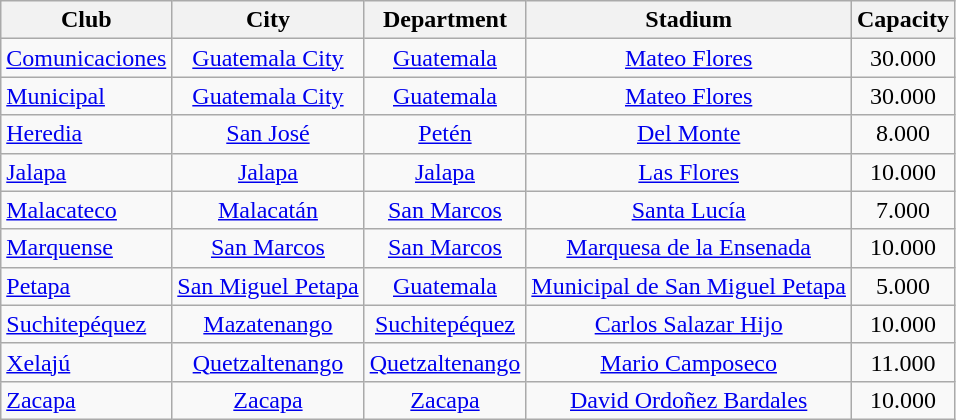<table class="wikitable" style="text-align:center">
<tr>
<th>Club</th>
<th>City</th>
<th>Department</th>
<th>Stadium</th>
<th>Capacity</th>
</tr>
<tr>
<td align=left><a href='#'>Comunicaciones</a></td>
<td><a href='#'>Guatemala City</a></td>
<td><a href='#'>Guatemala</a></td>
<td><a href='#'>Mateo Flores</a></td>
<td>30.000</td>
</tr>
<tr>
<td align=left><a href='#'>Municipal</a></td>
<td><a href='#'>Guatemala City</a></td>
<td><a href='#'>Guatemala</a></td>
<td><a href='#'>Mateo Flores</a></td>
<td>30.000</td>
</tr>
<tr>
<td align=left><a href='#'>Heredia</a></td>
<td><a href='#'>San José</a></td>
<td><a href='#'>Petén</a></td>
<td><a href='#'>Del Monte</a></td>
<td>8.000</td>
</tr>
<tr>
<td align=left><a href='#'>Jalapa</a></td>
<td><a href='#'>Jalapa</a></td>
<td><a href='#'>Jalapa</a></td>
<td><a href='#'>Las Flores</a></td>
<td>10.000</td>
</tr>
<tr>
<td align=left><a href='#'>Malacateco</a></td>
<td><a href='#'>Malacatán</a></td>
<td><a href='#'>San Marcos</a></td>
<td><a href='#'>Santa Lucía</a></td>
<td>7.000</td>
</tr>
<tr>
<td align=left><a href='#'>Marquense</a></td>
<td><a href='#'>San Marcos</a></td>
<td><a href='#'>San Marcos</a></td>
<td><a href='#'>Marquesa de la Ensenada</a></td>
<td>10.000</td>
</tr>
<tr>
<td align=left><a href='#'>Petapa</a></td>
<td><a href='#'>San Miguel Petapa</a></td>
<td><a href='#'>Guatemala</a></td>
<td><a href='#'>Municipal de San Miguel Petapa</a></td>
<td>5.000</td>
</tr>
<tr>
<td align=left><a href='#'>Suchitepéquez</a></td>
<td><a href='#'>Mazatenango</a></td>
<td><a href='#'>Suchitepéquez</a></td>
<td><a href='#'>Carlos Salazar Hijo</a></td>
<td>10.000</td>
</tr>
<tr>
<td align=left><a href='#'>Xelajú</a></td>
<td><a href='#'>Quetzaltenango</a></td>
<td><a href='#'>Quetzaltenango</a></td>
<td><a href='#'>Mario Camposeco</a></td>
<td>11.000</td>
</tr>
<tr>
<td align=left><a href='#'>Zacapa</a></td>
<td><a href='#'>Zacapa</a></td>
<td><a href='#'>Zacapa</a></td>
<td><a href='#'>David Ordoñez Bardales</a></td>
<td>10.000</td>
</tr>
</table>
